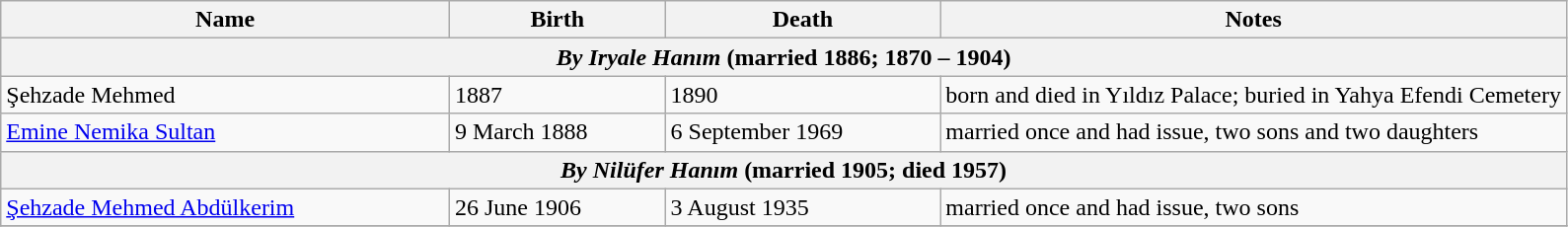<table class="wikitable">
<tr>
<th>Name</th>
<th>Birth</th>
<th>Death</th>
<th style="width:40%;">Notes</th>
</tr>
<tr>
<th colspan="4"><strong><em>By Iryale Hanım</em></strong> (married 1886; 1870 – 1904)</th>
</tr>
<tr>
<td>Şehzade Mehmed</td>
<td>1887</td>
<td>1890</td>
<td>born and died in Yıldız Palace; buried in Yahya Efendi Cemetery</td>
</tr>
<tr>
<td><a href='#'>Emine Nemika Sultan</a></td>
<td>9 March 1888</td>
<td>6 September 1969</td>
<td>married once and had issue, two sons and two daughters</td>
</tr>
<tr>
<th colspan="4"><strong><em>By Nilüfer Hanım</em></strong> (married 1905; died 1957)</th>
</tr>
<tr>
<td><a href='#'>Şehzade Mehmed Abdülkerim</a></td>
<td>26 June 1906</td>
<td>3 August 1935</td>
<td>married once and had issue, two sons</td>
</tr>
<tr>
</tr>
</table>
